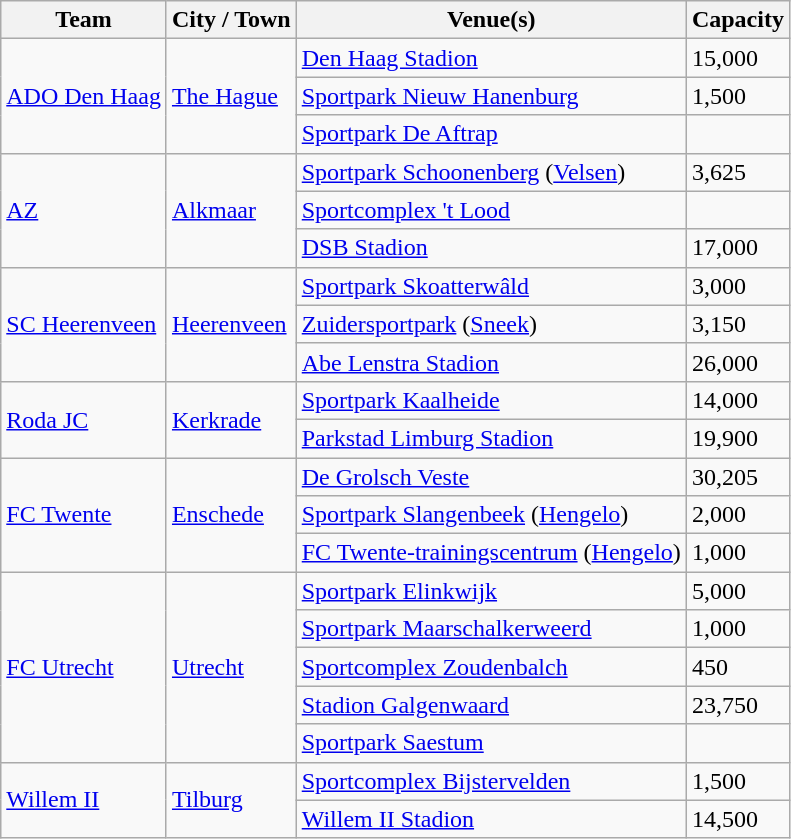<table class="wikitable sortable">
<tr>
<th>Team</th>
<th>City / Town</th>
<th>Venue(s)</th>
<th>Capacity</th>
</tr>
<tr>
<td rowspan=3><a href='#'>ADO Den Haag</a></td>
<td rowspan=3><a href='#'>The Hague</a></td>
<td><a href='#'>Den Haag Stadion</a></td>
<td>15,000</td>
</tr>
<tr>
<td><a href='#'>Sportpark Nieuw Hanenburg</a></td>
<td>1,500</td>
</tr>
<tr>
<td><a href='#'>Sportpark De Aftrap</a></td>
<td></td>
</tr>
<tr>
<td rowspan=3><a href='#'>AZ</a></td>
<td rowspan=3><a href='#'>Alkmaar</a></td>
<td><a href='#'>Sportpark Schoonenberg</a> (<a href='#'>Velsen</a>)</td>
<td>3,625</td>
</tr>
<tr>
<td><a href='#'>Sportcomplex 't Lood</a></td>
<td></td>
</tr>
<tr>
<td><a href='#'>DSB Stadion</a></td>
<td>17,000</td>
</tr>
<tr>
<td rowspan=3><a href='#'>SC Heerenveen</a></td>
<td rowspan=3><a href='#'>Heerenveen</a></td>
<td><a href='#'>Sportpark Skoatterwâld</a></td>
<td>3,000</td>
</tr>
<tr>
<td><a href='#'>Zuidersportpark</a> (<a href='#'>Sneek</a>)</td>
<td>3,150</td>
</tr>
<tr>
<td><a href='#'>Abe Lenstra Stadion</a></td>
<td>26,000</td>
</tr>
<tr>
<td rowspan=2><a href='#'>Roda JC</a></td>
<td rowspan=2><a href='#'>Kerkrade</a></td>
<td><a href='#'>Sportpark Kaalheide</a></td>
<td>14,000</td>
</tr>
<tr>
<td><a href='#'>Parkstad Limburg Stadion</a></td>
<td>19,900</td>
</tr>
<tr>
<td rowspan=3><a href='#'>FC Twente</a></td>
<td rowspan=3><a href='#'>Enschede</a></td>
<td><a href='#'>De Grolsch Veste</a></td>
<td>30,205</td>
</tr>
<tr>
<td><a href='#'>Sportpark Slangenbeek</a> (<a href='#'>Hengelo</a>)</td>
<td>2,000</td>
</tr>
<tr>
<td><a href='#'>FC Twente-trainingscentrum</a> (<a href='#'>Hengelo</a>)</td>
<td>1,000</td>
</tr>
<tr>
<td rowspan=5><a href='#'>FC Utrecht</a></td>
<td rowspan=5><a href='#'>Utrecht</a></td>
<td><a href='#'>Sportpark Elinkwijk</a></td>
<td>5,000</td>
</tr>
<tr>
<td><a href='#'>Sportpark Maarschalkerweerd</a></td>
<td>1,000</td>
</tr>
<tr>
<td><a href='#'>Sportcomplex Zoudenbalch</a></td>
<td>450</td>
</tr>
<tr>
<td><a href='#'>Stadion Galgenwaard</a></td>
<td>23,750</td>
</tr>
<tr>
<td><a href='#'>Sportpark Saestum</a></td>
<td></td>
</tr>
<tr>
<td rowspan=2><a href='#'>Willem II</a></td>
<td rowspan=2><a href='#'>Tilburg</a></td>
<td><a href='#'>Sportcomplex Bijstervelden</a></td>
<td>1,500</td>
</tr>
<tr>
<td><a href='#'>Willem II Stadion</a></td>
<td>14,500</td>
</tr>
</table>
